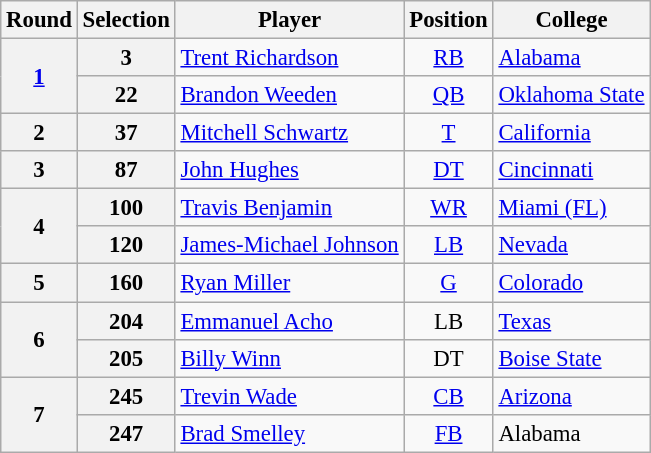<table class="wikitable" style="font-size: 95%;">
<tr>
<th>Round</th>
<th>Selection</th>
<th>Player</th>
<th>Position</th>
<th>College</th>
</tr>
<tr>
<th rowspan="2"><a href='#'>1</a></th>
<th>3</th>
<td><a href='#'>Trent Richardson</a></td>
<td align="center"><a href='#'>RB</a></td>
<td><a href='#'>Alabama</a></td>
</tr>
<tr>
<th>22</th>
<td><a href='#'>Brandon Weeden</a></td>
<td align="center"><a href='#'>QB</a></td>
<td><a href='#'>Oklahoma State</a></td>
</tr>
<tr>
<th>2</th>
<th>37</th>
<td><a href='#'>Mitchell Schwartz</a></td>
<td align="center"><a href='#'>T</a></td>
<td><a href='#'>California</a></td>
</tr>
<tr>
<th>3</th>
<th>87</th>
<td><a href='#'>John Hughes</a></td>
<td align="center"><a href='#'>DT</a></td>
<td><a href='#'>Cincinnati</a></td>
</tr>
<tr>
<th rowspan="2">4</th>
<th>100</th>
<td><a href='#'>Travis Benjamin</a></td>
<td align="center"><a href='#'>WR</a></td>
<td><a href='#'>Miami (FL)</a></td>
</tr>
<tr>
<th>120</th>
<td><a href='#'>James-Michael Johnson</a></td>
<td align="center"><a href='#'>LB</a></td>
<td><a href='#'>Nevada</a></td>
</tr>
<tr>
<th>5</th>
<th>160</th>
<td><a href='#'>Ryan Miller</a></td>
<td align="center"><a href='#'>G</a></td>
<td><a href='#'>Colorado</a></td>
</tr>
<tr>
<th rowspan="2">6</th>
<th>204</th>
<td><a href='#'>Emmanuel Acho</a></td>
<td align="center">LB</td>
<td><a href='#'>Texas</a></td>
</tr>
<tr>
<th>205</th>
<td><a href='#'>Billy Winn</a></td>
<td align="center">DT</td>
<td><a href='#'>Boise State</a></td>
</tr>
<tr>
<th rowspan="2">7</th>
<th>245</th>
<td><a href='#'>Trevin Wade</a></td>
<td align="center"><a href='#'>CB</a></td>
<td><a href='#'>Arizona</a></td>
</tr>
<tr>
<th>247</th>
<td><a href='#'>Brad Smelley</a></td>
<td align="center"><a href='#'>FB</a></td>
<td>Alabama</td>
</tr>
</table>
